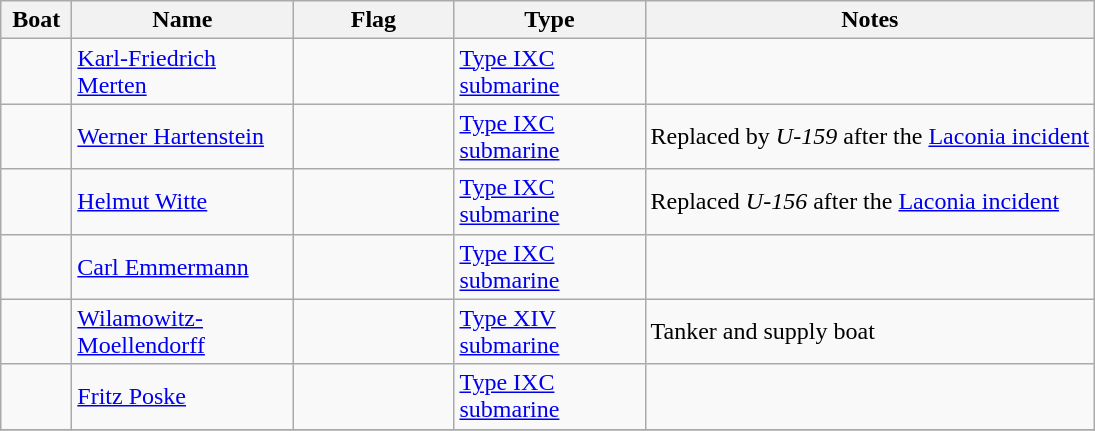<table class="wikitable sortable">
<tr>
<th scope="col" width="40px">Boat</th>
<th scope="col" width="140px">Name</th>
<th scope="col" width="100px">Flag</th>
<th scope="col" width="120px">Type</th>
<th>Notes</th>
</tr>
<tr>
<td align="left"></td>
<td align="left"><a href='#'>Karl-Friedrich Merten</a></td>
<td align="left"></td>
<td align="left"><a href='#'>Type IXC submarine</a></td>
<td align="left"></td>
</tr>
<tr>
<td align="left"></td>
<td align="left"><a href='#'>Werner Hartenstein</a></td>
<td align="left"></td>
<td align="left"><a href='#'>Type IXC submarine</a></td>
<td align="left">Replaced by <em>U-159</em> after the <a href='#'>Laconia incident</a></td>
</tr>
<tr>
<td align="left"></td>
<td align="left"><a href='#'>Helmut Witte</a></td>
<td align="left"></td>
<td align="left"><a href='#'>Type IXC submarine</a></td>
<td align="left">Replaced <em>U-156</em> after the <a href='#'>Laconia incident</a></td>
</tr>
<tr>
<td align="left"></td>
<td align="left"><a href='#'>Carl Emmermann</a></td>
<td align="left"></td>
<td align="left"><a href='#'>Type IXC submarine</a></td>
<td align="left"></td>
</tr>
<tr>
<td align="left"></td>
<td align="left"><a href='#'>Wilamowitz-Moellendorff</a></td>
<td align="left"></td>
<td align="left"><a href='#'>Type XIV submarine</a></td>
<td align="left">Tanker and supply boat</td>
</tr>
<tr>
<td align="left"></td>
<td align="left"><a href='#'>Fritz Poske</a></td>
<td align="left"></td>
<td align="left"><a href='#'>Type IXC submarine</a></td>
<td align="left"></td>
</tr>
<tr>
</tr>
</table>
